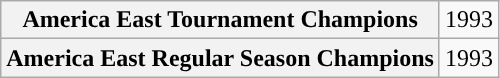<table class="wikitable">
<tr>
<th>America East Tournament Champions</th>
<td>1993</td>
</tr>
<tr>
<th>America East Regular Season Champions</th>
<td>1993</td>
</tr>
</table>
